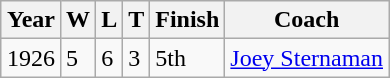<table class="wikitable" style="margin:1em auto;">
<tr>
<th>Year</th>
<th>W</th>
<th>L</th>
<th>T</th>
<th>Finish</th>
<th>Coach</th>
</tr>
<tr>
<td>1926</td>
<td>5</td>
<td>6</td>
<td>3</td>
<td>5th</td>
<td><a href='#'>Joey Sternaman</a></td>
</tr>
</table>
